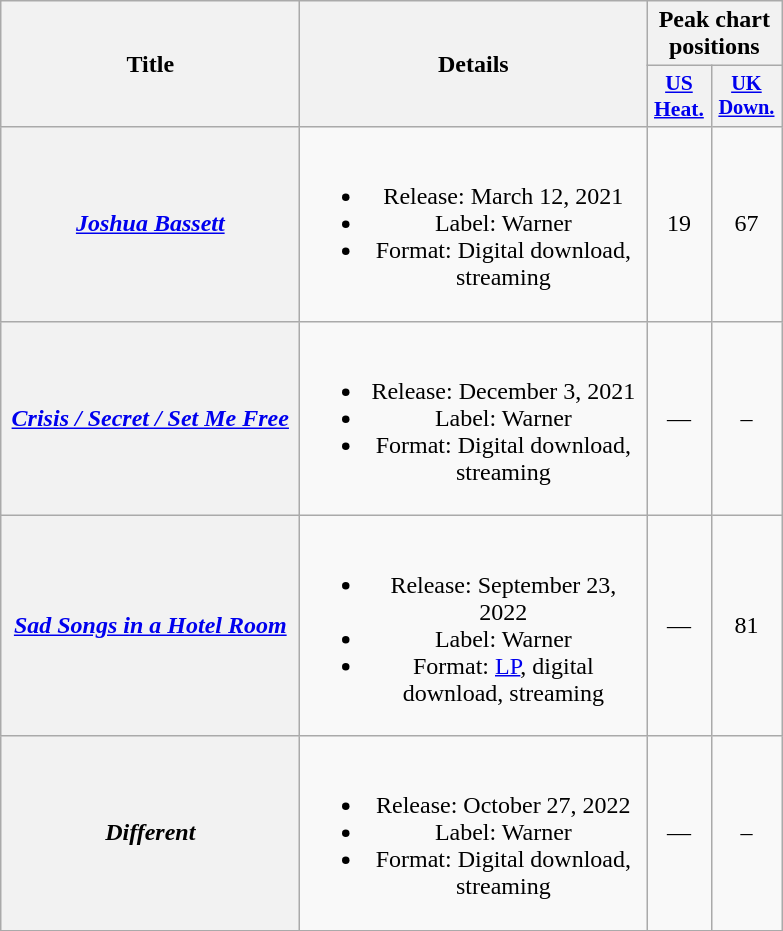<table class="wikitable plainrowheaders" style="text-align:center;">
<tr>
<th scope="col" rowspan="2" style="width:12em;">Title</th>
<th scope="col" rowspan="2" style="width:14em;">Details</th>
<th scope="col" colspan="2" style="width:5em;">Peak chart positions</th>
</tr>
<tr>
<th scope="col" style="width:2.5em;font-size:90%;"><a href='#'>US<br>Heat.</a><br></th>
<th scope="col" style="width:3em;font-size:85%;"><a href='#'>UK<br>Down.</a><br></th>
</tr>
<tr>
<th scope="row"><em><a href='#'>Joshua Bassett</a></em></th>
<td><br><ul><li>Release: March 12, 2021</li><li>Label: Warner</li><li>Format: Digital download, streaming</li></ul></td>
<td>19</td>
<td>67</td>
</tr>
<tr>
<th scope="row"><em><a href='#'>Crisis / Secret / Set Me Free</a></em></th>
<td><br><ul><li>Release: December 3, 2021</li><li>Label: Warner</li><li>Format: Digital download, streaming</li></ul></td>
<td>—</td>
<td>–</td>
</tr>
<tr>
<th scope="row"><em><a href='#'>Sad Songs in a Hotel Room</a></em></th>
<td><br><ul><li>Release: September 23, 2022</li><li>Label: Warner</li><li>Format: <a href='#'>LP</a>, digital download, streaming</li></ul></td>
<td>—</td>
<td>81</td>
</tr>
<tr>
<th scope="row"><em>Different</em></th>
<td><br><ul><li>Release: October 27, 2022</li><li>Label: Warner</li><li>Format: Digital download, streaming</li></ul></td>
<td>—</td>
<td>–</td>
</tr>
<tr>
</tr>
</table>
